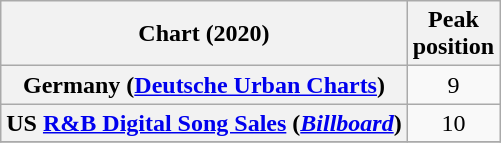<table class="wikitable sortable plainrowheaders" style="text-align:center">
<tr>
<th>Chart (2020)</th>
<th>Peak<br>position</th>
</tr>
<tr>
<th scope="row">Germany (<a href='#'>Deutsche Urban Charts</a>)</th>
<td style="text-align:center;">9</td>
</tr>
<tr>
<th scope=row>US <a href='#'>R&B Digital Song Sales</a> (<a href='#'><em>Billboard</em></a>)</th>
<td>10</td>
</tr>
<tr>
</tr>
</table>
